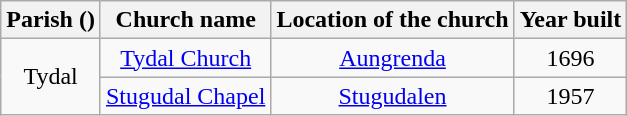<table class="wikitable" style="text-align:center">
<tr>
<th>Parish ()</th>
<th>Church name</th>
<th>Location of the church</th>
<th>Year built</th>
</tr>
<tr>
<td rowspan="2">Tydal</td>
<td><a href='#'>Tydal Church</a></td>
<td><a href='#'>Aungrenda</a></td>
<td>1696</td>
</tr>
<tr>
<td><a href='#'>Stugudal Chapel</a></td>
<td><a href='#'>Stugudalen</a></td>
<td>1957</td>
</tr>
</table>
